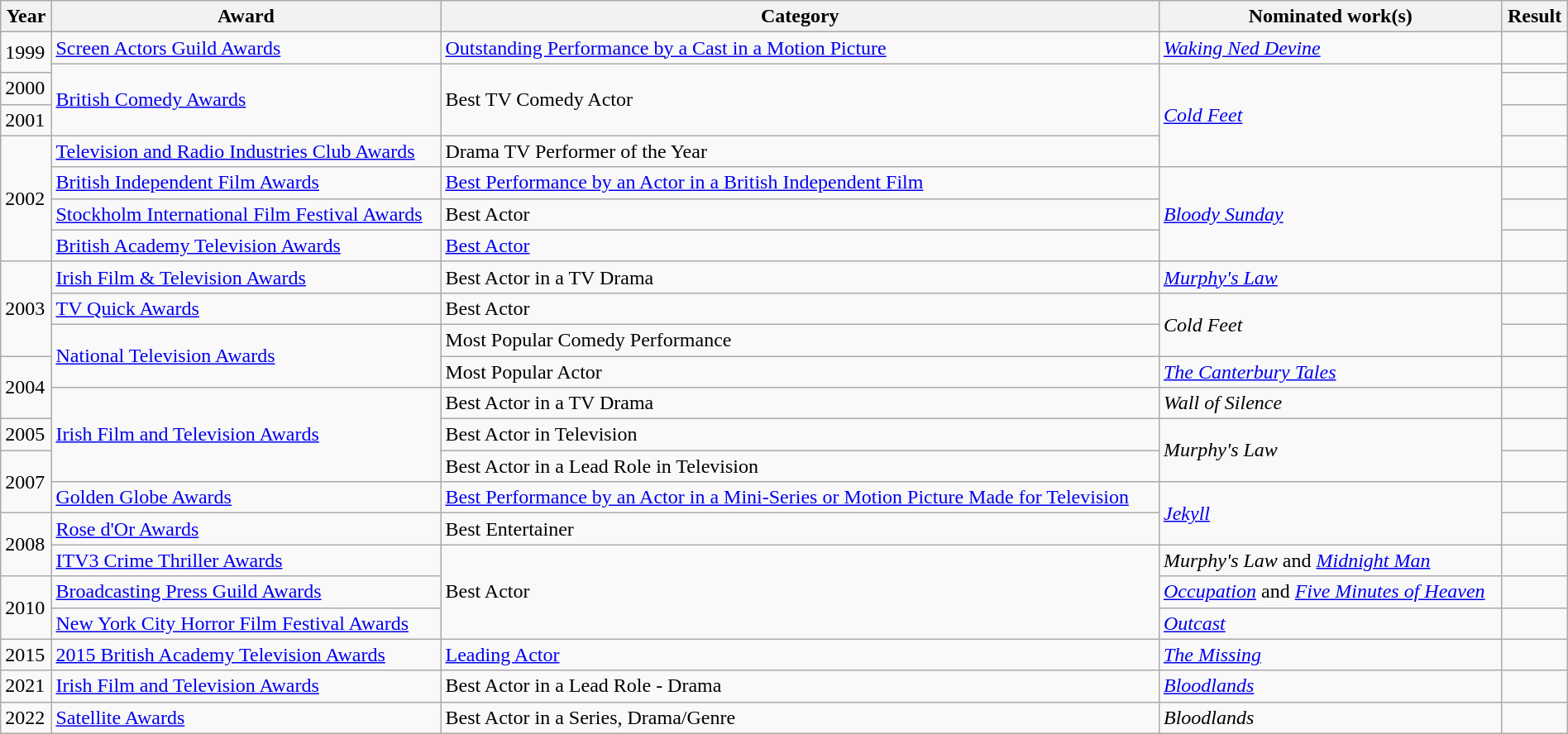<table class="wikitable sortable" style="font-size: 100%; width: 100%;">
<tr>
<th>Year</th>
<th>Award</th>
<th>Category</th>
<th>Nominated work(s)</th>
<th>Result</th>
</tr>
<tr>
<td rowspan=2>1999</td>
<td><a href='#'>Screen Actors Guild Awards</a></td>
<td><a href='#'>Outstanding Performance by a Cast in a Motion Picture</a></td>
<td><em><a href='#'>Waking Ned Devine</a></em></td>
<td></td>
</tr>
<tr>
<td rowspan=3><a href='#'>British Comedy Awards</a></td>
<td rowspan=3>Best TV Comedy Actor</td>
<td rowspan=4><em><a href='#'>Cold Feet</a></em></td>
<td></td>
</tr>
<tr>
<td>2000</td>
<td></td>
</tr>
<tr>
<td>2001</td>
<td></td>
</tr>
<tr>
<td rowspan=4>2002</td>
<td><a href='#'>Television and Radio Industries Club Awards</a></td>
<td>Drama TV Performer of the Year</td>
<td></td>
</tr>
<tr>
<td><a href='#'>British Independent Film Awards</a></td>
<td><a href='#'>Best Performance by an Actor in a British Independent Film</a></td>
<td rowspan=3><em><a href='#'>Bloody Sunday</a></em></td>
<td></td>
</tr>
<tr>
<td><a href='#'>Stockholm International Film Festival Awards</a></td>
<td>Best Actor</td>
<td></td>
</tr>
<tr>
<td><a href='#'>British Academy Television Awards</a></td>
<td><a href='#'>Best Actor</a></td>
<td></td>
</tr>
<tr>
<td rowspan=3>2003</td>
<td><a href='#'>Irish Film & Television Awards</a></td>
<td>Best Actor in a TV Drama</td>
<td><em><a href='#'>Murphy's Law</a></em></td>
<td></td>
</tr>
<tr>
<td><a href='#'>TV Quick Awards</a></td>
<td>Best Actor</td>
<td rowspan=2><em>Cold Feet</em></td>
<td></td>
</tr>
<tr>
<td rowspan=2><a href='#'>National Television Awards</a></td>
<td>Most Popular Comedy Performance</td>
<td></td>
</tr>
<tr>
<td rowspan=2>2004</td>
<td>Most Popular Actor</td>
<td><em><a href='#'>The Canterbury Tales</a></em></td>
<td></td>
</tr>
<tr>
<td rowspan=3><a href='#'>Irish Film and Television Awards</a></td>
<td>Best Actor in a TV Drama</td>
<td><em>Wall of Silence</em></td>
<td></td>
</tr>
<tr>
<td>2005</td>
<td>Best Actor in Television</td>
<td rowspan=2><em>Murphy's Law</em></td>
<td></td>
</tr>
<tr>
<td rowspan=2>2007</td>
<td>Best Actor in a Lead Role in Television</td>
<td></td>
</tr>
<tr>
<td><a href='#'>Golden Globe Awards</a></td>
<td><a href='#'>Best Performance by an Actor in a Mini-Series or Motion Picture Made for Television</a></td>
<td rowspan=2><em><a href='#'>Jekyll</a></em></td>
<td></td>
</tr>
<tr>
<td rowspan=2>2008</td>
<td><a href='#'>Rose d'Or Awards</a></td>
<td>Best Entertainer</td>
<td></td>
</tr>
<tr>
<td><a href='#'>ITV3 Crime Thriller Awards</a></td>
<td rowspan=3>Best Actor</td>
<td><em>Murphy's Law</em> and <em><a href='#'>Midnight Man</a></em></td>
<td></td>
</tr>
<tr>
<td rowspan=2>2010</td>
<td><a href='#'>Broadcasting Press Guild Awards</a></td>
<td><em><a href='#'>Occupation</a></em> and <em><a href='#'>Five Minutes of Heaven</a></em></td>
<td></td>
</tr>
<tr>
<td><a href='#'>New York City Horror Film Festival Awards</a></td>
<td><em><a href='#'>Outcast</a></em></td>
<td></td>
</tr>
<tr>
<td>2015</td>
<td><a href='#'>2015 British Academy Television Awards</a></td>
<td><a href='#'>Leading Actor</a></td>
<td><em><a href='#'>The Missing</a></em></td>
<td></td>
</tr>
<tr>
<td>2021</td>
<td><a href='#'>Irish Film and Television Awards</a></td>
<td>Best Actor in a Lead Role - Drama</td>
<td><em><a href='#'>Bloodlands</a></em></td>
<td></td>
</tr>
<tr>
<td>2022</td>
<td><a href='#'>Satellite Awards</a></td>
<td>Best Actor in a Series, Drama/Genre</td>
<td><em>Bloodlands</em></td>
<td></td>
</tr>
</table>
